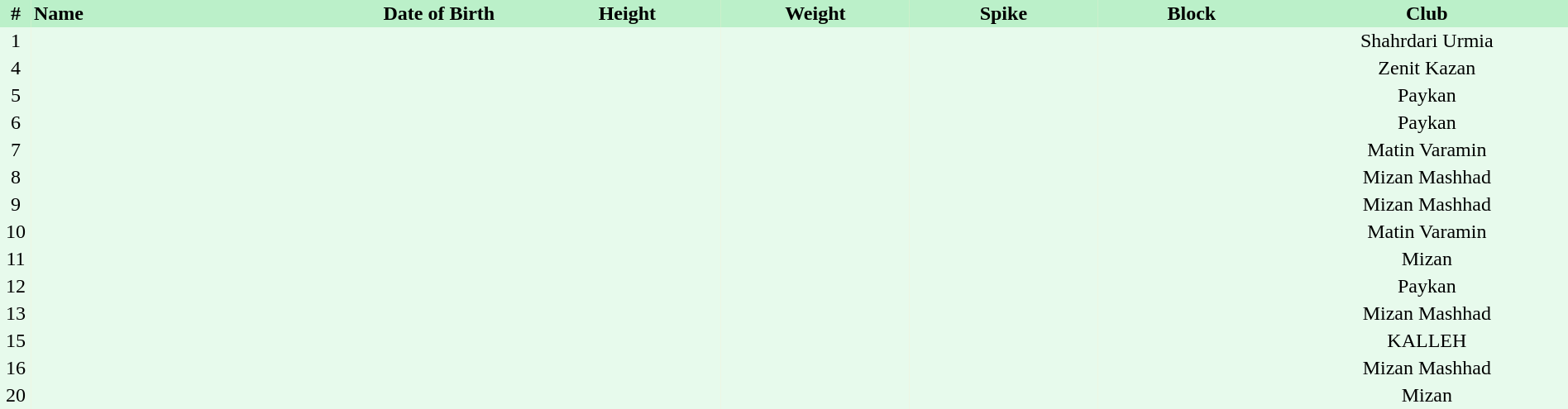<table border=0 cellpadding=2 cellspacing=0  |- bgcolor=#FFECCE style=text-align:center; font-size:90%; width=100%>
<tr bgcolor=#BBF0C9>
<th width=2%>#</th>
<th align=left width=20%>Name</th>
<th width=12%>Date of Birth</th>
<th width=12%>Height</th>
<th width=12%>Weight</th>
<th width=12%>Spike</th>
<th width=12%>Block</th>
<th width=20%>Club</th>
</tr>
<tr bgcolor=#E7FAEC>
<td>1</td>
<td align=left></td>
<td align=right></td>
<td></td>
<td></td>
<td></td>
<td></td>
<td>Shahrdari Urmia</td>
</tr>
<tr bgcolor=#E7FAEC>
<td>4</td>
<td align=left></td>
<td align=right></td>
<td></td>
<td></td>
<td></td>
<td></td>
<td>Zenit Kazan</td>
</tr>
<tr bgcolor=#E7FAEC>
<td>5</td>
<td align=left></td>
<td align=right></td>
<td></td>
<td></td>
<td></td>
<td></td>
<td>Paykan</td>
</tr>
<tr bgcolor=#E7FAEC>
<td>6</td>
<td align=left></td>
<td align=right></td>
<td></td>
<td></td>
<td></td>
<td></td>
<td>Paykan</td>
</tr>
<tr bgcolor=#E7FAEC>
<td>7</td>
<td align=left></td>
<td align=right></td>
<td></td>
<td></td>
<td></td>
<td></td>
<td>Matin Varamin</td>
</tr>
<tr bgcolor=#E7FAEC>
<td>8</td>
<td align=left></td>
<td align=right></td>
<td></td>
<td></td>
<td></td>
<td></td>
<td>Mizan Mashhad</td>
</tr>
<tr bgcolor=#E7FAEC>
<td>9</td>
<td align=left></td>
<td align=right></td>
<td></td>
<td></td>
<td></td>
<td></td>
<td>Mizan Mashhad</td>
</tr>
<tr bgcolor=#E7FAEC>
<td>10</td>
<td align=left></td>
<td align=right></td>
<td></td>
<td></td>
<td></td>
<td></td>
<td>Matin Varamin</td>
</tr>
<tr bgcolor=#E7FAEC>
<td>11</td>
<td align=left></td>
<td align=right></td>
<td></td>
<td></td>
<td></td>
<td></td>
<td>Mizan</td>
</tr>
<tr bgcolor=#E7FAEC>
<td>12</td>
<td align=left></td>
<td align=right></td>
<td></td>
<td></td>
<td></td>
<td></td>
<td>Paykan</td>
</tr>
<tr bgcolor=#E7FAEC>
<td>13</td>
<td align=left></td>
<td align=right></td>
<td></td>
<td></td>
<td></td>
<td></td>
<td>Mizan Mashhad</td>
</tr>
<tr bgcolor=#E7FAEC>
<td>15</td>
<td align=left></td>
<td align=right></td>
<td></td>
<td></td>
<td></td>
<td></td>
<td>KALLEH</td>
</tr>
<tr bgcolor=#E7FAEC>
<td>16</td>
<td align=left></td>
<td align=right></td>
<td></td>
<td></td>
<td></td>
<td></td>
<td>Mizan Mashhad</td>
</tr>
<tr bgcolor=#E7FAEC>
<td>20</td>
<td align=left></td>
<td align=right></td>
<td></td>
<td></td>
<td></td>
<td></td>
<td>Mizan</td>
</tr>
</table>
